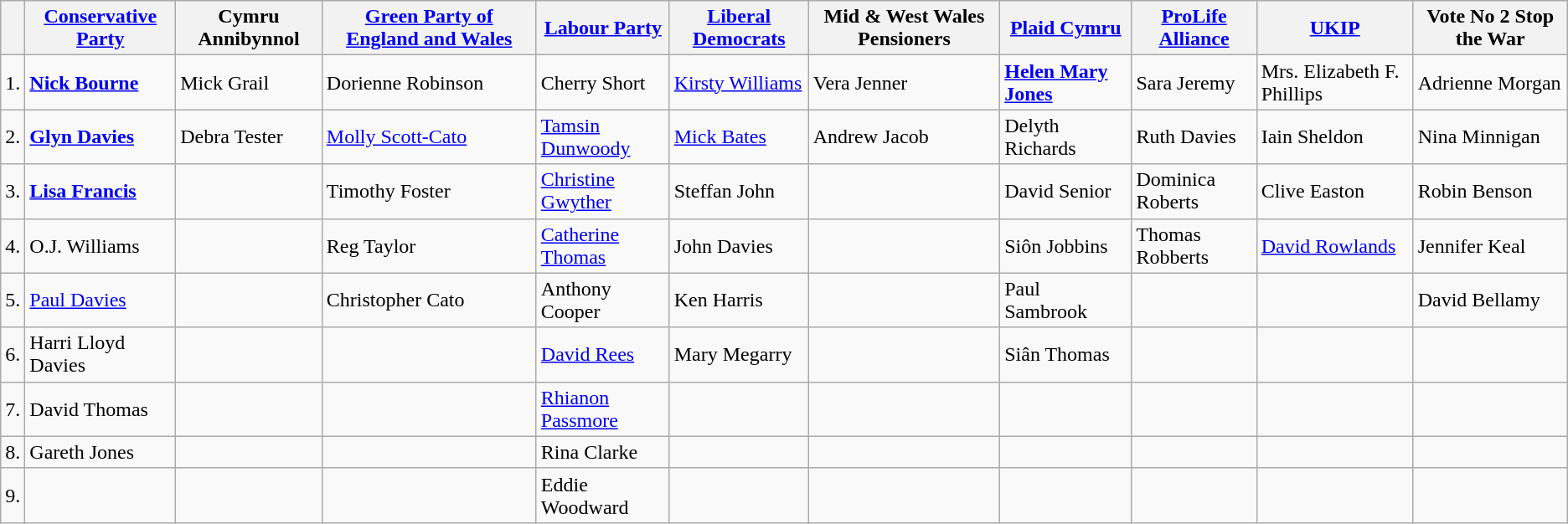<table class="wikitable">
<tr>
<th></th>
<th><a href='#'>Conservative Party</a></th>
<th>Cymru Annibynnol</th>
<th><a href='#'>Green Party of England and Wales</a></th>
<th><a href='#'>Labour Party</a></th>
<th><a href='#'>Liberal Democrats</a></th>
<th>Mid & West Wales Pensioners</th>
<th><a href='#'>Plaid Cymru</a></th>
<th><a href='#'>ProLife Alliance</a></th>
<th><a href='#'>UKIP</a></th>
<th>Vote No 2 Stop the War</th>
</tr>
<tr>
<td>1.</td>
<td><strong><a href='#'>Nick Bourne</a></strong></td>
<td>Mick Grail</td>
<td>Dorienne Robinson</td>
<td>Cherry Short</td>
<td><a href='#'>Kirsty Williams</a></td>
<td>Vera Jenner</td>
<td><strong><a href='#'>Helen Mary Jones</a></strong></td>
<td>Sara Jeremy</td>
<td>Mrs. Elizabeth F. Phillips</td>
<td>Adrienne Morgan</td>
</tr>
<tr>
<td>2.</td>
<td><strong><a href='#'>Glyn Davies</a></strong></td>
<td>Debra Tester</td>
<td><a href='#'>Molly Scott-Cato</a></td>
<td><a href='#'>Tamsin Dunwoody</a></td>
<td><a href='#'>Mick Bates</a></td>
<td>Andrew Jacob</td>
<td>Delyth Richards</td>
<td>Ruth Davies</td>
<td>Iain Sheldon</td>
<td>Nina Minnigan</td>
</tr>
<tr>
<td>3.</td>
<td><strong><a href='#'>Lisa Francis</a></strong></td>
<td></td>
<td>Timothy Foster</td>
<td><a href='#'>Christine Gwyther</a></td>
<td>Steffan John</td>
<td></td>
<td>David Senior</td>
<td>Dominica Roberts</td>
<td>Clive Easton</td>
<td>Robin Benson</td>
</tr>
<tr>
<td>4.</td>
<td>O.J. Williams</td>
<td></td>
<td>Reg Taylor</td>
<td><a href='#'>Catherine Thomas</a></td>
<td>John Davies</td>
<td></td>
<td>Siôn Jobbins</td>
<td>Thomas Robberts</td>
<td><a href='#'>David Rowlands</a></td>
<td>Jennifer Keal</td>
</tr>
<tr>
<td>5.</td>
<td><a href='#'>Paul Davies</a></td>
<td></td>
<td>Christopher Cato</td>
<td>Anthony Cooper</td>
<td>Ken Harris</td>
<td></td>
<td>Paul Sambrook</td>
<td></td>
<td></td>
<td>David Bellamy</td>
</tr>
<tr>
<td>6.</td>
<td>Harri Lloyd Davies</td>
<td></td>
<td></td>
<td><a href='#'>David Rees</a></td>
<td>Mary Megarry</td>
<td></td>
<td>Siân Thomas</td>
<td></td>
<td></td>
<td></td>
</tr>
<tr>
<td>7.</td>
<td>David Thomas</td>
<td></td>
<td></td>
<td><a href='#'>Rhianon Passmore</a></td>
<td></td>
<td></td>
<td></td>
<td></td>
<td></td>
<td></td>
</tr>
<tr>
<td>8.</td>
<td>Gareth Jones</td>
<td></td>
<td></td>
<td>Rina Clarke</td>
<td></td>
<td></td>
<td></td>
<td></td>
<td></td>
<td></td>
</tr>
<tr>
<td>9.</td>
<td></td>
<td></td>
<td></td>
<td>Eddie Woodward</td>
<td></td>
<td></td>
<td></td>
<td></td>
<td></td>
<td></td>
</tr>
</table>
